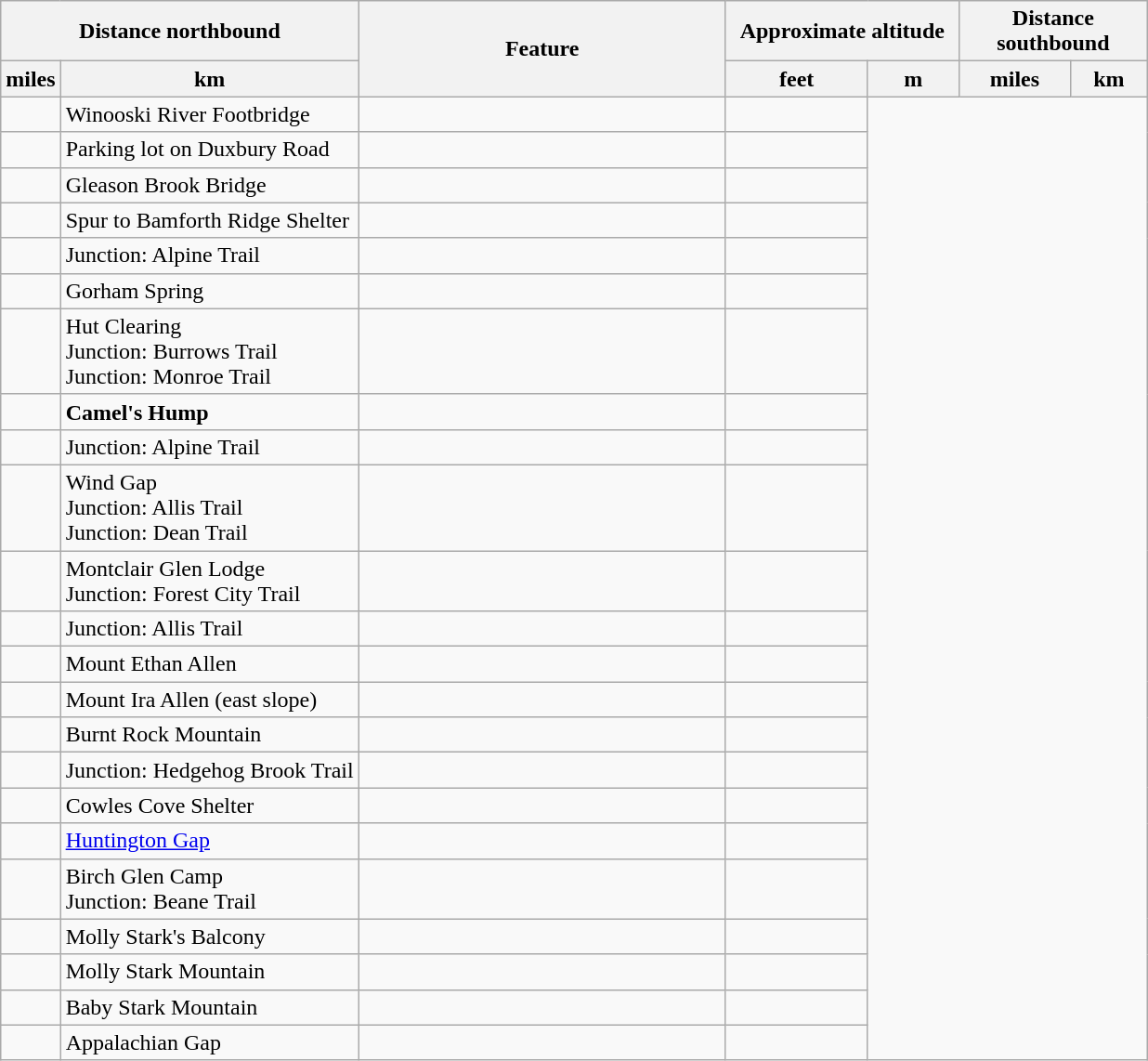<table class="wikitable">
<tr>
<th scope="col" style="width: 8em;" colspan=2>Distance northbound</th>
<th scope="col" style="width: 16em;" rowspan=2>Feature</th>
<th scope="col" style="width: 10em;" colspan=2>Approximate altitude</th>
<th scope="col" style="width: 8em;" colspan=2>Distance southbound</th>
</tr>
<tr>
<th>miles</th>
<th>km</th>
<th>feet</th>
<th>m</th>
<th>miles</th>
<th>km</th>
</tr>
<tr>
<td></td>
<td scope="row">Winooski River Footbridge</td>
<td></td>
<td></td>
</tr>
<tr>
<td></td>
<td scope="row">Parking lot on Duxbury Road</td>
<td></td>
<td></td>
</tr>
<tr>
<td></td>
<td scope="row">Gleason Brook Bridge</td>
<td></td>
<td></td>
</tr>
<tr>
<td></td>
<td scope="row">Spur to Bamforth Ridge Shelter</td>
<td></td>
<td></td>
</tr>
<tr>
<td></td>
<td scope="row">Junction: Alpine Trail</td>
<td></td>
<td></td>
</tr>
<tr>
<td></td>
<td scope="row">Gorham Spring</td>
<td></td>
<td></td>
</tr>
<tr>
<td></td>
<td scope="row">Hut Clearing<br>Junction: Burrows Trail<br>Junction: Monroe Trail</td>
<td></td>
<td></td>
</tr>
<tr>
<td></td>
<td scope="row"><strong>Camel's Hump</strong></td>
<td></td>
<td></td>
</tr>
<tr>
<td></td>
<td scope="row">Junction: Alpine Trail</td>
<td></td>
<td></td>
</tr>
<tr>
<td></td>
<td scope="row">Wind Gap<br>Junction: Allis Trail<br>Junction: Dean Trail</td>
<td></td>
<td></td>
</tr>
<tr>
<td></td>
<td scope="row">Montclair Glen Lodge<br>Junction: Forest City Trail</td>
<td></td>
<td></td>
</tr>
<tr>
<td></td>
<td scope="row">Junction: Allis Trail</td>
<td></td>
<td></td>
</tr>
<tr>
<td></td>
<td scope="row">Mount Ethan Allen</td>
<td></td>
<td></td>
</tr>
<tr>
<td></td>
<td scope="row">Mount Ira Allen (east slope)</td>
<td></td>
<td></td>
</tr>
<tr>
<td></td>
<td scope="row">Burnt Rock Mountain</td>
<td></td>
<td></td>
</tr>
<tr>
<td></td>
<td scope="row">Junction: Hedgehog Brook Trail</td>
<td></td>
<td></td>
</tr>
<tr>
<td></td>
<td scope="row">Cowles Cove Shelter</td>
<td></td>
<td></td>
</tr>
<tr>
<td></td>
<td scope="row"><a href='#'>Huntington Gap</a></td>
<td></td>
<td></td>
</tr>
<tr>
<td></td>
<td scope="row">Birch Glen Camp<br>Junction: Beane Trail</td>
<td></td>
<td></td>
</tr>
<tr>
<td></td>
<td scope="row">Molly Stark's Balcony</td>
<td></td>
<td></td>
</tr>
<tr>
<td></td>
<td scope="row">Molly Stark Mountain</td>
<td></td>
<td></td>
</tr>
<tr>
<td></td>
<td scope="row">Baby Stark Mountain</td>
<td></td>
<td></td>
</tr>
<tr>
<td></td>
<td scope="row">Appalachian Gap</td>
<td></td>
<td></td>
</tr>
</table>
